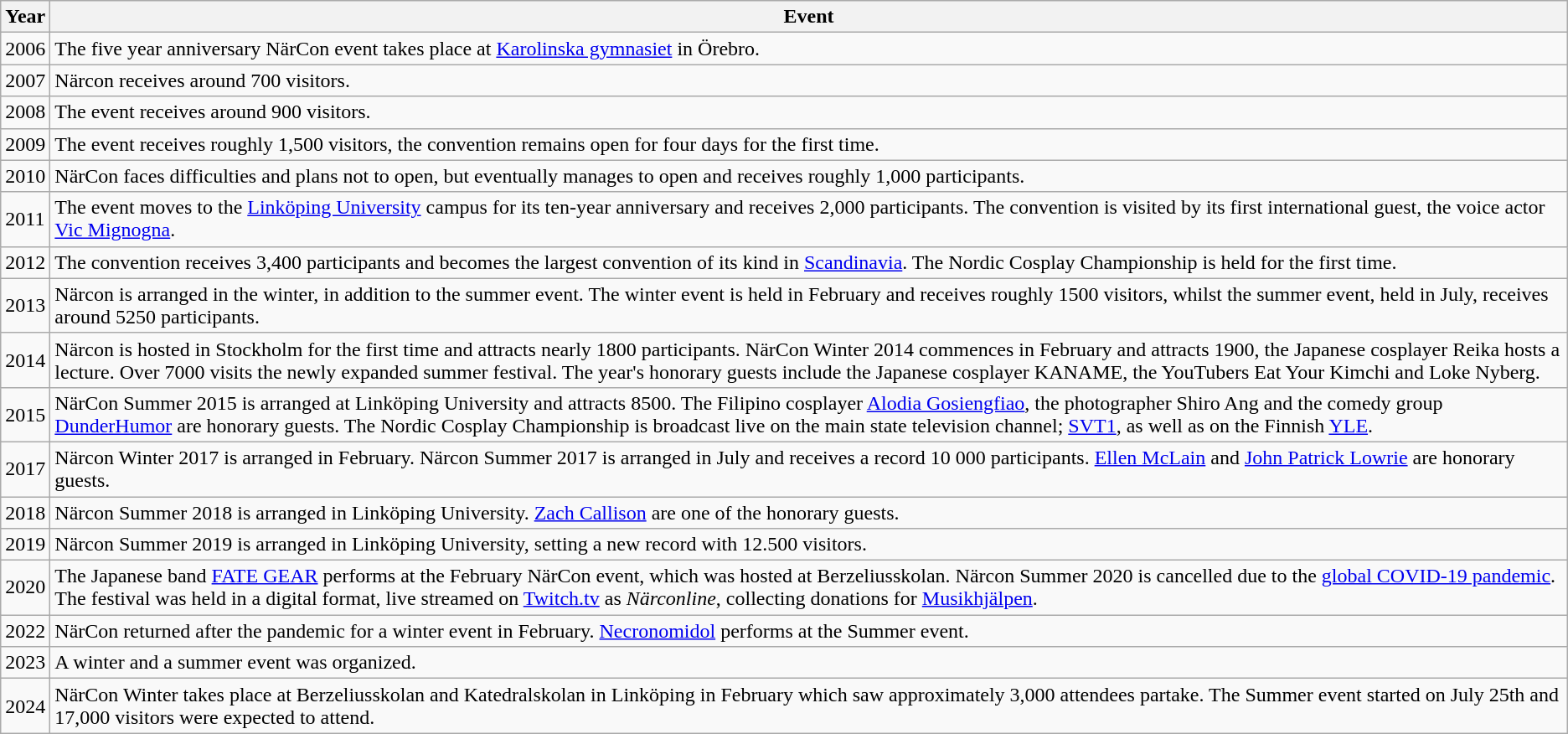<table class="wikitable">
<tr>
<th>Year</th>
<th>Event</th>
</tr>
<tr>
<td>2006</td>
<td>The five year anniversary NärCon event takes place at <a href='#'>Karolinska gymnasiet</a> in Örebro.</td>
</tr>
<tr>
<td>2007</td>
<td>Närcon receives around 700 visitors.</td>
</tr>
<tr>
<td>2008</td>
<td>The event receives around 900 visitors.</td>
</tr>
<tr>
<td>2009</td>
<td>The event receives roughly 1,500 visitors, the convention remains open for four days for the first time.</td>
</tr>
<tr>
<td>2010</td>
<td>NärCon faces difficulties and plans not to open, but eventually manages to open and receives roughly 1,000 participants.</td>
</tr>
<tr>
<td>2011</td>
<td>The event moves to the <a href='#'>Linköping University</a> campus for its ten-year anniversary and receives 2,000 participants. The convention is visited by its first international guest, the voice actor <a href='#'>Vic Mignogna</a>.</td>
</tr>
<tr>
<td>2012</td>
<td>The convention receives 3,400 participants and becomes the largest convention of its kind in <a href='#'>Scandinavia</a>. The Nordic Cosplay Championship is held for the first time.</td>
</tr>
<tr>
<td>2013</td>
<td>Närcon is arranged in the winter, in addition to the summer event. The winter event is held in February and receives roughly 1500 visitors, whilst the summer event, held in July, receives around 5250 participants.</td>
</tr>
<tr>
<td>2014</td>
<td>Närcon is hosted in Stockholm for the first time and attracts nearly 1800 participants. NärCon Winter 2014 commences in February and attracts 1900, the Japanese cosplayer Reika hosts a lecture. Over 7000 visits the newly expanded summer festival. The year's honorary guests include the Japanese cosplayer KANAME, the YouTubers Eat Your Kimchi and Loke Nyberg.</td>
</tr>
<tr>
<td>2015</td>
<td>NärCon Summer 2015 is arranged at Linköping University and attracts 8500. The Filipino cosplayer <a href='#'>Alodia Gosiengfiao</a>, the photographer Shiro Ang and the comedy group <a href='#'>DunderHumor</a> are honorary guests. The Nordic Cosplay Championship is broadcast live on the main state television channel; <a href='#'>SVT1</a>, as well as on the Finnish <a href='#'>YLE</a>.</td>
</tr>
<tr>
<td>2017</td>
<td>Närcon Winter 2017 is arranged in February. Närcon Summer 2017 is arranged in July and receives a record 10 000 participants. <a href='#'>Ellen McLain</a> and <a href='#'>John Patrick Lowrie</a> are honorary guests.</td>
</tr>
<tr>
<td>2018</td>
<td>Närcon Summer 2018 is arranged in Linköping University. <a href='#'>Zach Callison</a> are one of the honorary guests.</td>
</tr>
<tr>
<td>2019</td>
<td>Närcon Summer 2019 is arranged in Linköping University, setting a new record with 12.500 visitors. </td>
</tr>
<tr>
<td>2020</td>
<td>The Japanese band <a href='#'>FATE GEAR</a> performs at the February NärCon event, which was hosted at Berzeliusskolan. Närcon Summer 2020 is cancelled due to the <a href='#'>global COVID-19 pandemic</a>. The festival was held in a digital format, live streamed on <a href='#'>Twitch.tv</a> as <em>Närconline</em>, collecting donations for <a href='#'>Musikhjälpen</a>.</td>
</tr>
<tr>
<td>2022</td>
<td>NärCon returned after the pandemic for a winter event in February. <a href='#'>Necronomidol</a> performs at the Summer event.</td>
</tr>
<tr>
<td>2023</td>
<td>A winter and a summer event was organized.</td>
</tr>
<tr>
<td>2024</td>
<td>NärCon Winter takes place at Berzeliusskolan and Katedralskolan in Linköping in February which saw approximately 3,000 attendees partake. The Summer event started on July 25th and 17,000 visitors were expected to attend.</td>
</tr>
</table>
